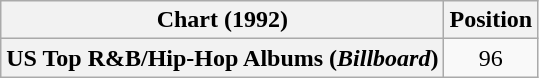<table class="wikitable plainrowheaders" style="text-align:center">
<tr>
<th scope="col">Chart (1992)</th>
<th scope="col">Position</th>
</tr>
<tr>
<th scope="row">US Top R&B/Hip-Hop Albums (<em>Billboard</em>)</th>
<td>96</td>
</tr>
</table>
